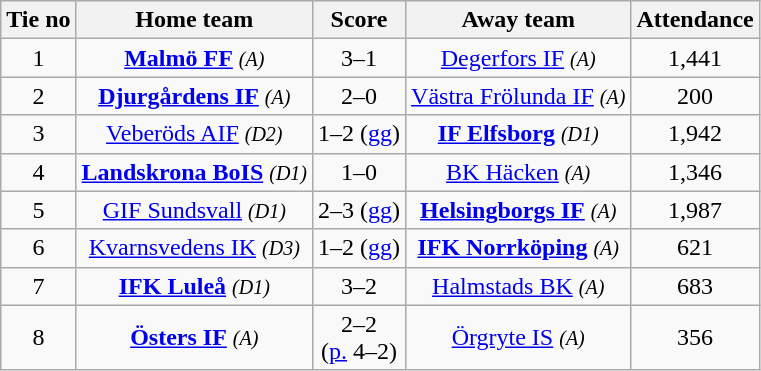<table class="wikitable" style="text-align:center">
<tr>
<th style= style="width:40px;">Tie no</th>
<th style= style="width:150px;">Home team</th>
<th style= style="width:60px;">Score</th>
<th style= style="width:150px;">Away team</th>
<th style= style="width:30px;">Attendance</th>
</tr>
<tr>
<td>1</td>
<td><strong><a href='#'>Malmö FF</a></strong> <em><small>(A)</small></em></td>
<td>3–1</td>
<td><a href='#'>Degerfors IF</a> <em><small>(A)</small></em></td>
<td>1,441</td>
</tr>
<tr>
<td>2</td>
<td><strong><a href='#'>Djurgårdens IF</a></strong> <em><small>(A)</small></em></td>
<td>2–0</td>
<td><a href='#'>Västra Frölunda IF</a> <em><small>(A)</small></em></td>
<td>200</td>
</tr>
<tr>
<td>3</td>
<td><a href='#'>Veberöds AIF</a> <em><small>(D2)</small></em></td>
<td>1–2 (<a href='#'>gg</a>)</td>
<td><strong><a href='#'>IF Elfsborg</a></strong> <em><small>(D1)</small></em></td>
<td>1,942</td>
</tr>
<tr>
<td>4</td>
<td><strong><a href='#'>Landskrona BoIS</a></strong> <em><small>(D1)</small></em></td>
<td>1–0</td>
<td><a href='#'>BK Häcken</a> <em><small>(A)</small></em></td>
<td>1,346</td>
</tr>
<tr>
<td>5</td>
<td><a href='#'>GIF Sundsvall</a> <em><small>(D1)</small></em></td>
<td>2–3 (<a href='#'>gg</a>)</td>
<td><strong><a href='#'>Helsingborgs IF</a></strong> <em><small>(A)</small></em></td>
<td>1,987</td>
</tr>
<tr>
<td>6</td>
<td><a href='#'>Kvarnsvedens IK</a> <em><small>(D3)</small></em></td>
<td>1–2 (<a href='#'>gg</a>)</td>
<td><strong><a href='#'>IFK Norrköping</a></strong> <em><small>(A)</small></em></td>
<td>621</td>
</tr>
<tr>
<td>7</td>
<td><strong><a href='#'>IFK Luleå</a></strong> <em><small>(D1)</small></em></td>
<td>3–2</td>
<td><a href='#'>Halmstads BK</a> <em><small>(A)</small></em></td>
<td>683</td>
</tr>
<tr>
<td>8</td>
<td><strong><a href='#'>Östers IF</a></strong> <em><small>(A)</small></em></td>
<td>2–2<br>(<a href='#'>p.</a> 4–2)</td>
<td><a href='#'>Örgryte IS</a> <em><small>(A)</small></em></td>
<td>356</td>
</tr>
</table>
